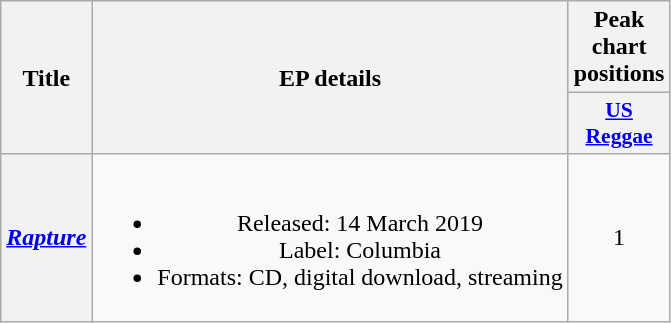<table class="wikitable plainrowheaders" style="text-align:center;">
<tr>
<th rowspan="2">Title</th>
<th rowspan="2">EP details</th>
<th scope="col" colspan="1">Peak chart positions</th>
</tr>
<tr>
<th style="width:3em;font-size:90%;"><a href='#'>US Reggae</a><br></th>
</tr>
<tr>
<th scope="row"><em><a href='#'>Rapture</a></em></th>
<td><br><ul><li>Released: 14 March 2019</li><li>Label: Columbia</li><li>Formats: CD, digital download, streaming</li></ul></td>
<td>1</td>
</tr>
</table>
